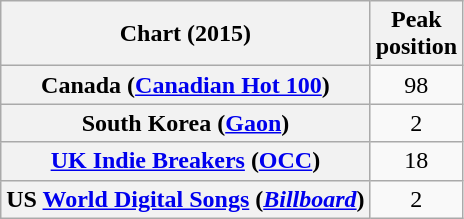<table class="wikitable plainrowheaders sortable" style="text-align:center;">
<tr>
<th>Chart (2015)</th>
<th>Peak<br>position</th>
</tr>
<tr>
<th scope=row>Canada (<a href='#'>Canadian Hot 100</a>)</th>
<td>98</td>
</tr>
<tr>
<th scope=row>South Korea (<a href='#'>Gaon</a>)</th>
<td>2</td>
</tr>
<tr>
<th scope="row"><a href='#'>UK Indie Breakers</a>  (<a href='#'>OCC</a>)</th>
<td>18</td>
</tr>
<tr>
<th scope=row>US <a href='#'>World Digital Songs</a> (<em><a href='#'>Billboard</a></em>)</th>
<td>2</td>
</tr>
</table>
